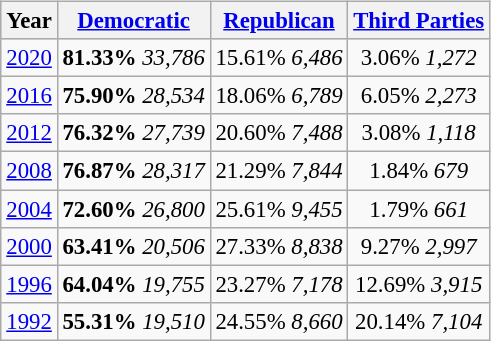<table class="wikitable"  style="float:right; margin:1em; font-size:95%;">
<tr style="background:lightgrey;">
<th>Year</th>
<th><a href='#'>Democratic</a></th>
<th><a href='#'>Republican</a></th>
<th><a href='#'>Third Parties</a></th>
</tr>
<tr>
<td align="center" ><a href='#'>2020</a></td>
<td align="center" ><strong>81.33%</strong> <em>33,786</em></td>
<td align="center" >15.61% <em>6,486</em></td>
<td align="center" >3.06% <em>1,272</em></td>
</tr>
<tr>
<td align="center" ><a href='#'>2016</a></td>
<td align="center" ><strong>75.90%</strong> <em>28,534</em></td>
<td align="center" >18.06% <em>6,789</em></td>
<td align="center" >6.05% <em>2,273</em></td>
</tr>
<tr>
<td align="center" ><a href='#'>2012</a></td>
<td align="center" ><strong>76.32%</strong> <em>27,739</em></td>
<td align="center" >20.60% <em>7,488</em></td>
<td align="center" >3.08% <em>1,118</em></td>
</tr>
<tr>
<td align="center" ><a href='#'>2008</a></td>
<td align="center" ><strong>76.87%</strong> <em>28,317</em></td>
<td align="center" >21.29% <em>7,844</em></td>
<td align="center" >1.84% <em>679</em></td>
</tr>
<tr>
<td align="center" ><a href='#'>2004</a></td>
<td align="center" ><strong>72.60%</strong> <em>26,800</em></td>
<td align="center" >25.61% <em>9,455</em></td>
<td align="center" >1.79% <em>661</em></td>
</tr>
<tr>
<td align="center" ><a href='#'>2000</a></td>
<td align="center" ><strong>63.41%</strong> <em>20,506</em></td>
<td align="center" >27.33% <em>8,838</em></td>
<td align="center" >9.27% <em>2,997</em></td>
</tr>
<tr>
<td align="center" ><a href='#'>1996</a></td>
<td align="center" ><strong>64.04%</strong> <em>19,755</em></td>
<td align="center" >23.27% <em>7,178</em></td>
<td align="center" >12.69% <em>3,915</em></td>
</tr>
<tr>
<td align="center" ><a href='#'>1992</a></td>
<td align="center" ><strong>55.31%</strong> <em>19,510</em></td>
<td align="center" >24.55% <em>8,660</em></td>
<td align="center" >20.14% <em>7,104</em></td>
</tr>
</table>
